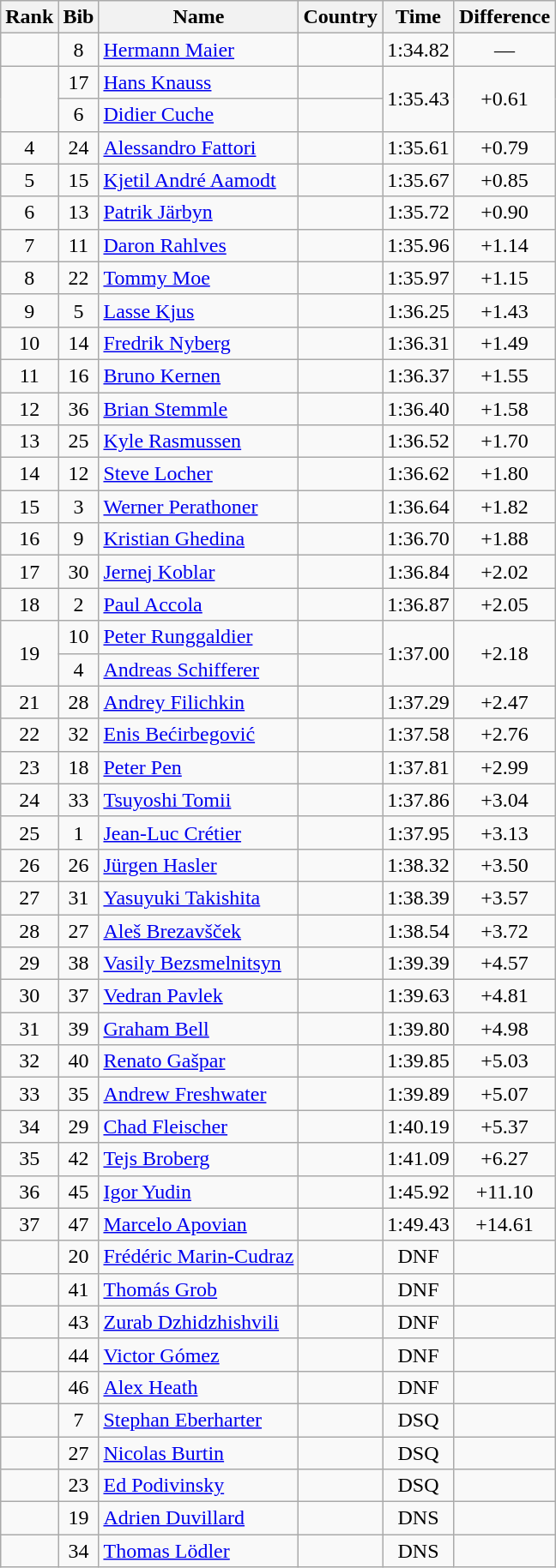<table class="wikitable sortable" style="text-align:center">
<tr>
<th>Rank</th>
<th>Bib</th>
<th>Name</th>
<th>Country</th>
<th>Time</th>
<th>Difference</th>
</tr>
<tr>
<td></td>
<td>8</td>
<td align="left"><a href='#'>Hermann Maier</a></td>
<td align=left></td>
<td>1:34.82</td>
<td>—</td>
</tr>
<tr>
<td rowspan=2></td>
<td>17</td>
<td align="left"><a href='#'>Hans Knauss</a></td>
<td align=left></td>
<td rowspan=2>1:35.43</td>
<td rowspan=2>+0.61</td>
</tr>
<tr>
<td>6</td>
<td align=left><a href='#'>Didier Cuche</a></td>
<td align=left></td>
</tr>
<tr>
<td>4</td>
<td>24</td>
<td align="left"><a href='#'>Alessandro Fattori</a></td>
<td align=left></td>
<td>1:35.61</td>
<td>+0.79</td>
</tr>
<tr>
<td>5</td>
<td>15</td>
<td align="left"><a href='#'>Kjetil André Aamodt</a></td>
<td align=left></td>
<td>1:35.67</td>
<td>+0.85</td>
</tr>
<tr>
<td>6</td>
<td>13</td>
<td align="left"><a href='#'>Patrik Järbyn</a></td>
<td align=left></td>
<td>1:35.72</td>
<td>+0.90</td>
</tr>
<tr>
<td>7</td>
<td>11</td>
<td align="left"><a href='#'>Daron Rahlves</a></td>
<td align=left></td>
<td>1:35.96</td>
<td>+1.14</td>
</tr>
<tr>
<td>8</td>
<td>22</td>
<td align="left"><a href='#'>Tommy Moe</a></td>
<td align=left></td>
<td>1:35.97</td>
<td>+1.15</td>
</tr>
<tr>
<td>9</td>
<td>5</td>
<td align="left"><a href='#'>Lasse Kjus</a></td>
<td align=left></td>
<td>1:36.25</td>
<td>+1.43</td>
</tr>
<tr>
<td>10</td>
<td>14</td>
<td align="left"><a href='#'>Fredrik Nyberg</a></td>
<td align=left></td>
<td>1:36.31</td>
<td>+1.49</td>
</tr>
<tr>
<td>11</td>
<td>16</td>
<td align="left"><a href='#'>Bruno Kernen</a></td>
<td align=left></td>
<td>1:36.37</td>
<td>+1.55</td>
</tr>
<tr>
<td>12</td>
<td>36</td>
<td align="left"><a href='#'>Brian Stemmle</a></td>
<td align=left></td>
<td>1:36.40</td>
<td>+1.58</td>
</tr>
<tr>
<td>13</td>
<td>25</td>
<td align="left"><a href='#'>Kyle Rasmussen</a></td>
<td align=left></td>
<td>1:36.52</td>
<td>+1.70</td>
</tr>
<tr>
<td>14</td>
<td>12</td>
<td align="left"><a href='#'>Steve Locher</a></td>
<td align=left></td>
<td>1:36.62</td>
<td>+1.80</td>
</tr>
<tr>
<td>15</td>
<td>3</td>
<td align="left"><a href='#'>Werner Perathoner</a></td>
<td align=left></td>
<td>1:36.64</td>
<td>+1.82</td>
</tr>
<tr>
<td>16</td>
<td>9</td>
<td align="left"><a href='#'>Kristian Ghedina</a></td>
<td align=left></td>
<td>1:36.70</td>
<td>+1.88</td>
</tr>
<tr>
<td>17</td>
<td>30</td>
<td align="left"><a href='#'>Jernej Koblar</a></td>
<td align=left></td>
<td>1:36.84</td>
<td>+2.02</td>
</tr>
<tr>
<td>18</td>
<td>2</td>
<td align="left"><a href='#'>Paul Accola</a></td>
<td align=left></td>
<td>1:36.87</td>
<td>+2.05</td>
</tr>
<tr>
<td rowspan=2>19</td>
<td>10</td>
<td align="left"><a href='#'>Peter Runggaldier</a></td>
<td align=left></td>
<td rowspan=2>1:37.00</td>
<td rowspan=2>+2.18</td>
</tr>
<tr>
<td>4</td>
<td align=left><a href='#'>Andreas Schifferer</a></td>
<td align=left></td>
</tr>
<tr>
<td>21</td>
<td>28</td>
<td align="left"><a href='#'>Andrey Filichkin</a></td>
<td align=left></td>
<td>1:37.29</td>
<td>+2.47</td>
</tr>
<tr>
<td>22</td>
<td>32</td>
<td align="left"><a href='#'>Enis Bećirbegović</a></td>
<td align=left></td>
<td>1:37.58</td>
<td>+2.76</td>
</tr>
<tr>
<td>23</td>
<td>18</td>
<td align="left"><a href='#'>Peter Pen</a></td>
<td align=left></td>
<td>1:37.81</td>
<td>+2.99</td>
</tr>
<tr>
<td>24</td>
<td>33</td>
<td align="left"><a href='#'>Tsuyoshi Tomii</a></td>
<td align=left></td>
<td>1:37.86</td>
<td>+3.04</td>
</tr>
<tr>
<td>25</td>
<td>1</td>
<td align="left"><a href='#'>Jean-Luc Crétier</a></td>
<td align=left></td>
<td>1:37.95</td>
<td>+3.13</td>
</tr>
<tr>
<td>26</td>
<td>26</td>
<td align="left"><a href='#'>Jürgen Hasler</a></td>
<td align=left></td>
<td>1:38.32</td>
<td>+3.50</td>
</tr>
<tr>
<td>27</td>
<td>31</td>
<td align="left"><a href='#'>Yasuyuki Takishita</a></td>
<td align=left></td>
<td>1:38.39</td>
<td>+3.57</td>
</tr>
<tr>
<td>28</td>
<td>27</td>
<td align="left"><a href='#'>Aleš Brezavšček</a></td>
<td align=left></td>
<td>1:38.54</td>
<td>+3.72</td>
</tr>
<tr>
<td>29</td>
<td>38</td>
<td align="left"><a href='#'>Vasily Bezsmelnitsyn</a></td>
<td align=left></td>
<td>1:39.39</td>
<td>+4.57</td>
</tr>
<tr>
<td>30</td>
<td>37</td>
<td align="left"><a href='#'>Vedran Pavlek</a></td>
<td align=left></td>
<td>1:39.63</td>
<td>+4.81</td>
</tr>
<tr>
<td>31</td>
<td>39</td>
<td align="left"><a href='#'>Graham Bell</a></td>
<td align=left></td>
<td>1:39.80</td>
<td>+4.98</td>
</tr>
<tr>
<td>32</td>
<td>40</td>
<td align="left"><a href='#'>Renato Gašpar</a></td>
<td align=left></td>
<td>1:39.85</td>
<td>+5.03</td>
</tr>
<tr>
<td>33</td>
<td>35</td>
<td align="left"><a href='#'>Andrew Freshwater</a></td>
<td align=left></td>
<td>1:39.89</td>
<td>+5.07</td>
</tr>
<tr>
<td>34</td>
<td>29</td>
<td align="left"><a href='#'>Chad Fleischer</a></td>
<td align=left></td>
<td>1:40.19</td>
<td>+5.37</td>
</tr>
<tr>
<td>35</td>
<td>42</td>
<td align="left"><a href='#'>Tejs Broberg</a></td>
<td align=left></td>
<td>1:41.09</td>
<td>+6.27</td>
</tr>
<tr>
<td>36</td>
<td>45</td>
<td align="left"><a href='#'>Igor Yudin</a></td>
<td align=left></td>
<td>1:45.92</td>
<td>+11.10</td>
</tr>
<tr>
<td>37</td>
<td>47</td>
<td align="left"><a href='#'>Marcelo Apovian</a></td>
<td align=left></td>
<td>1:49.43</td>
<td>+14.61</td>
</tr>
<tr>
<td></td>
<td>20</td>
<td align="left"><a href='#'>Frédéric Marin-Cudraz</a></td>
<td align=left></td>
<td>DNF</td>
<td></td>
</tr>
<tr>
<td></td>
<td>41</td>
<td align="left"><a href='#'>Thomás Grob</a></td>
<td align=left></td>
<td>DNF</td>
<td></td>
</tr>
<tr>
<td></td>
<td>43</td>
<td align="left"><a href='#'>Zurab Dzhidzhishvili</a></td>
<td align=left></td>
<td>DNF</td>
<td></td>
</tr>
<tr>
<td></td>
<td>44</td>
<td align="left"><a href='#'>Victor Gómez</a></td>
<td align=left></td>
<td>DNF</td>
<td></td>
</tr>
<tr>
<td></td>
<td>46</td>
<td align="left"><a href='#'>Alex Heath</a></td>
<td align=left></td>
<td>DNF</td>
<td></td>
</tr>
<tr>
<td></td>
<td>7</td>
<td align="left"><a href='#'>Stephan Eberharter</a></td>
<td align=left></td>
<td>DSQ</td>
<td></td>
</tr>
<tr>
<td></td>
<td>27</td>
<td align="left"><a href='#'>Nicolas Burtin</a></td>
<td align=left></td>
<td>DSQ</td>
<td></td>
</tr>
<tr>
<td></td>
<td>23</td>
<td align="left"><a href='#'>Ed Podivinsky</a></td>
<td align=left></td>
<td>DSQ</td>
<td></td>
</tr>
<tr>
<td></td>
<td>19</td>
<td align="left"><a href='#'>Adrien Duvillard</a></td>
<td align="left"></td>
<td>DNS</td>
<td></td>
</tr>
<tr>
<td></td>
<td>34</td>
<td align="left"><a href='#'>Thomas Lödler</a></td>
<td align="left"></td>
<td>DNS</td>
<td></td>
</tr>
</table>
